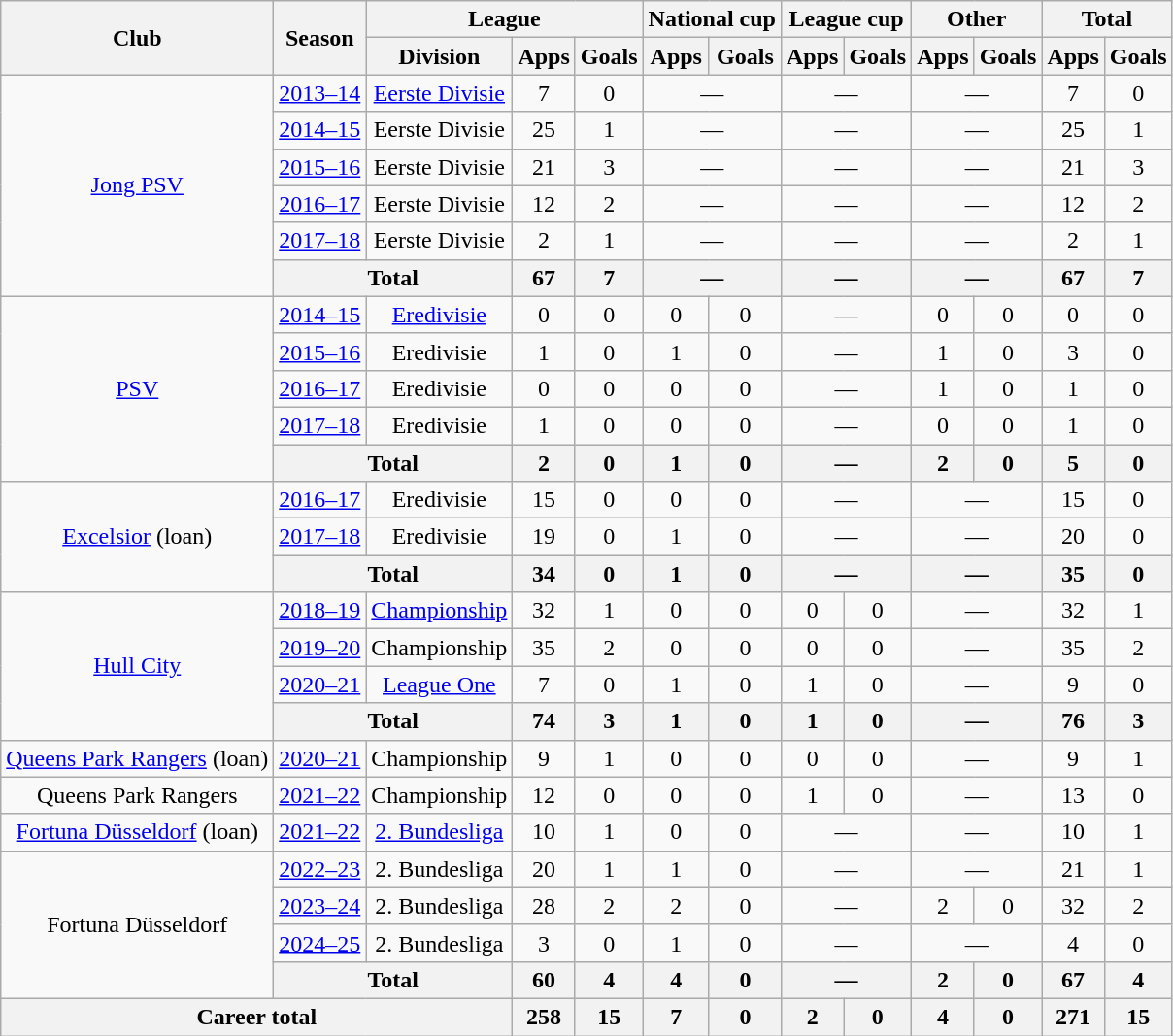<table class="wikitable" style="text-align:center">
<tr>
<th rowspan="2">Club</th>
<th rowspan="2">Season</th>
<th colspan="3">League</th>
<th colspan="2">National cup</th>
<th colspan="2">League cup</th>
<th colspan="2">Other</th>
<th colspan="2">Total</th>
</tr>
<tr>
<th>Division</th>
<th>Apps</th>
<th>Goals</th>
<th>Apps</th>
<th>Goals</th>
<th>Apps</th>
<th>Goals</th>
<th>Apps</th>
<th>Goals</th>
<th>Apps</th>
<th>Goals</th>
</tr>
<tr>
<td rowspan="6"><a href='#'>Jong PSV</a></td>
<td><a href='#'>2013–14</a></td>
<td><a href='#'>Eerste Divisie</a></td>
<td>7</td>
<td>0</td>
<td colspan="2">—</td>
<td colspan="2">—</td>
<td colspan="2">—</td>
<td>7</td>
<td>0</td>
</tr>
<tr>
<td><a href='#'>2014–15</a></td>
<td>Eerste Divisie</td>
<td>25</td>
<td>1</td>
<td colspan="2">—</td>
<td colspan="2">—</td>
<td colspan="2">—</td>
<td>25</td>
<td>1</td>
</tr>
<tr>
<td><a href='#'>2015–16</a></td>
<td>Eerste Divisie</td>
<td>21</td>
<td>3</td>
<td colspan="2">—</td>
<td colspan="2">—</td>
<td colspan="2">—</td>
<td>21</td>
<td>3</td>
</tr>
<tr>
<td><a href='#'>2016–17</a></td>
<td>Eerste Divisie</td>
<td>12</td>
<td>2</td>
<td colspan="2">—</td>
<td colspan="2">—</td>
<td colspan="2">—</td>
<td>12</td>
<td>2</td>
</tr>
<tr>
<td><a href='#'>2017–18</a></td>
<td>Eerste Divisie</td>
<td>2</td>
<td>1</td>
<td colspan="2">—</td>
<td colspan="2">—</td>
<td colspan="2">—</td>
<td>2</td>
<td>1</td>
</tr>
<tr>
<th colspan="2">Total</th>
<th>67</th>
<th>7</th>
<th colspan="2">—</th>
<th colspan="2">—</th>
<th colspan="2">—</th>
<th>67</th>
<th>7</th>
</tr>
<tr>
<td rowspan="5"><a href='#'>PSV</a></td>
<td><a href='#'>2014–15</a></td>
<td><a href='#'>Eredivisie</a></td>
<td>0</td>
<td>0</td>
<td>0</td>
<td>0</td>
<td colspan="2">—</td>
<td>0</td>
<td>0</td>
<td>0</td>
<td>0</td>
</tr>
<tr>
<td><a href='#'>2015–16</a></td>
<td>Eredivisie</td>
<td>1</td>
<td>0</td>
<td>1</td>
<td>0</td>
<td colspan="2">—</td>
<td>1</td>
<td>0</td>
<td>3</td>
<td>0</td>
</tr>
<tr>
<td><a href='#'>2016–17</a></td>
<td>Eredivisie</td>
<td>0</td>
<td>0</td>
<td>0</td>
<td>0</td>
<td colspan="2">—</td>
<td>1</td>
<td>0</td>
<td>1</td>
<td>0</td>
</tr>
<tr>
<td><a href='#'>2017–18</a></td>
<td>Eredivisie</td>
<td>1</td>
<td>0</td>
<td>0</td>
<td>0</td>
<td colspan="2">—</td>
<td>0</td>
<td>0</td>
<td>1</td>
<td>0</td>
</tr>
<tr>
<th colspan="2">Total</th>
<th>2</th>
<th>0</th>
<th>1</th>
<th>0</th>
<th colspan="2">—</th>
<th>2</th>
<th>0</th>
<th>5</th>
<th>0</th>
</tr>
<tr>
<td rowspan="3"><a href='#'>Excelsior</a> (loan)</td>
<td><a href='#'>2016–17</a></td>
<td>Eredivisie</td>
<td>15</td>
<td>0</td>
<td>0</td>
<td>0</td>
<td colspan="2">—</td>
<td colspan="2">—</td>
<td>15</td>
<td>0</td>
</tr>
<tr>
<td><a href='#'>2017–18</a></td>
<td>Eredivisie</td>
<td>19</td>
<td>0</td>
<td>1</td>
<td>0</td>
<td colspan="2">—</td>
<td colspan="2">—</td>
<td>20</td>
<td>0</td>
</tr>
<tr>
<th colspan="2">Total</th>
<th>34</th>
<th>0</th>
<th>1</th>
<th>0</th>
<th colspan="2">—</th>
<th colspan="2">—</th>
<th>35</th>
<th>0</th>
</tr>
<tr>
<td rowspan="4"><a href='#'>Hull City</a></td>
<td><a href='#'>2018–19</a></td>
<td><a href='#'>Championship</a></td>
<td>32</td>
<td>1</td>
<td>0</td>
<td>0</td>
<td>0</td>
<td>0</td>
<td colspan="2">—</td>
<td>32</td>
<td>1</td>
</tr>
<tr>
<td><a href='#'>2019–20</a></td>
<td>Championship</td>
<td>35</td>
<td>2</td>
<td>0</td>
<td>0</td>
<td>0</td>
<td>0</td>
<td colspan="2">—</td>
<td>35</td>
<td>2</td>
</tr>
<tr>
<td><a href='#'>2020–21</a></td>
<td><a href='#'>League One</a></td>
<td>7</td>
<td>0</td>
<td>1</td>
<td>0</td>
<td>1</td>
<td>0</td>
<td colspan="2">—</td>
<td>9</td>
<td>0</td>
</tr>
<tr>
<th colspan="2">Total</th>
<th>74</th>
<th>3</th>
<th>1</th>
<th>0</th>
<th>1</th>
<th>0</th>
<th colspan="2">—</th>
<th>76</th>
<th>3</th>
</tr>
<tr>
<td><a href='#'>Queens Park Rangers</a> (loan)</td>
<td><a href='#'>2020–21</a></td>
<td>Championship</td>
<td>9</td>
<td>1</td>
<td>0</td>
<td>0</td>
<td>0</td>
<td>0</td>
<td colspan="2">—</td>
<td>9</td>
<td>1</td>
</tr>
<tr>
<td>Queens Park Rangers</td>
<td><a href='#'>2021–22</a></td>
<td>Championship</td>
<td>12</td>
<td>0</td>
<td>0</td>
<td>0</td>
<td>1</td>
<td>0</td>
<td colspan="2">—</td>
<td>13</td>
<td>0</td>
</tr>
<tr>
<td><a href='#'>Fortuna Düsseldorf</a> (loan)</td>
<td><a href='#'>2021–22</a></td>
<td><a href='#'>2. Bundesliga</a></td>
<td>10</td>
<td>1</td>
<td>0</td>
<td>0</td>
<td colspan="2">—</td>
<td colspan="2">—</td>
<td>10</td>
<td>1</td>
</tr>
<tr>
<td rowspan="4">Fortuna Düsseldorf</td>
<td><a href='#'>2022–23</a></td>
<td>2. Bundesliga</td>
<td>20</td>
<td>1</td>
<td>1</td>
<td>0</td>
<td colspan="2">—</td>
<td colspan="2">—</td>
<td>21</td>
<td>1</td>
</tr>
<tr>
<td><a href='#'>2023–24</a></td>
<td>2. Bundesliga</td>
<td>28</td>
<td>2</td>
<td>2</td>
<td>0</td>
<td colspan="2">—</td>
<td>2</td>
<td>0</td>
<td>32</td>
<td>2</td>
</tr>
<tr>
<td><a href='#'>2024–25</a></td>
<td>2. Bundesliga</td>
<td>3</td>
<td>0</td>
<td>1</td>
<td>0</td>
<td colspan="2">—</td>
<td colspan="2">—</td>
<td>4</td>
<td>0</td>
</tr>
<tr>
<th colspan="2">Total</th>
<th>60</th>
<th>4</th>
<th>4</th>
<th>0</th>
<th colspan="2">—</th>
<th>2</th>
<th>0</th>
<th>67</th>
<th>4</th>
</tr>
<tr>
<th colspan="3">Career total</th>
<th>258</th>
<th>15</th>
<th>7</th>
<th>0</th>
<th>2</th>
<th>0</th>
<th>4</th>
<th>0</th>
<th>271</th>
<th>15</th>
</tr>
</table>
